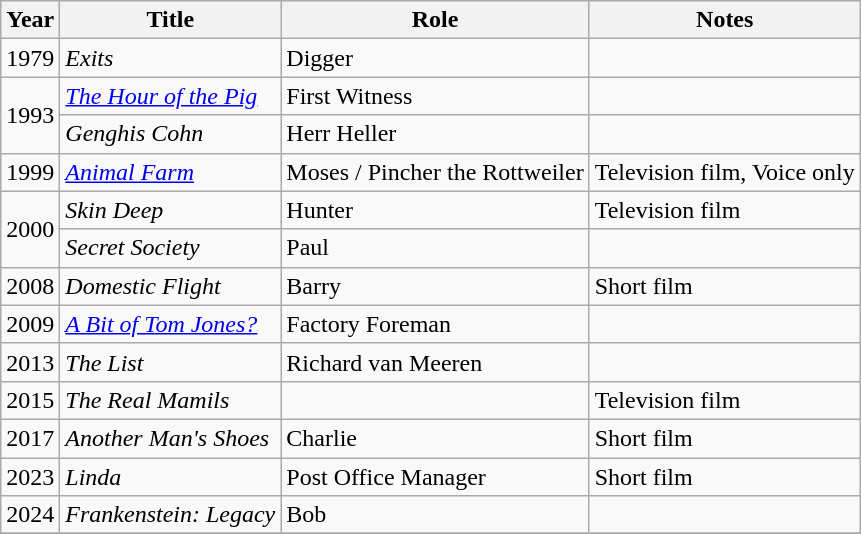<table class="wikitable sortable">
<tr>
<th>Year</th>
<th>Title</th>
<th>Role</th>
<th>Notes</th>
</tr>
<tr>
<td>1979</td>
<td><em>Exits</em></td>
<td>Digger</td>
<td></td>
</tr>
<tr>
<td rowspan="2">1993</td>
<td><em><a href='#'>The Hour of the Pig</a></em></td>
<td>First Witness</td>
<td></td>
</tr>
<tr>
<td><em>Genghis Cohn</em></td>
<td>Herr Heller</td>
<td></td>
</tr>
<tr>
<td>1999</td>
<td><em><a href='#'>Animal Farm</a></em></td>
<td>Moses / Pincher the Rottweiler</td>
<td>Television film, Voice only</td>
</tr>
<tr>
<td rowspan="2">2000</td>
<td><em>Skin Deep</em></td>
<td>Hunter</td>
<td>Television film</td>
</tr>
<tr>
<td><em>Secret Society</em></td>
<td>Paul</td>
<td></td>
</tr>
<tr>
<td>2008</td>
<td><em>Domestic Flight</em></td>
<td>Barry</td>
<td>Short film</td>
</tr>
<tr>
<td>2009</td>
<td><em><a href='#'>A Bit of Tom Jones?</a></em></td>
<td>Factory Foreman</td>
<td></td>
</tr>
<tr>
<td>2013</td>
<td><em>The List</em></td>
<td>Richard van Meeren</td>
<td></td>
</tr>
<tr>
<td>2015</td>
<td><em>The Real Mamils</em></td>
<td></td>
<td>Television film</td>
</tr>
<tr>
<td>2017</td>
<td><em>Another Man's Shoes</em></td>
<td>Charlie</td>
<td>Short film</td>
</tr>
<tr>
<td>2023</td>
<td><em>Linda</em></td>
<td>Post Office Manager</td>
<td>Short film</td>
</tr>
<tr>
<td>2024</td>
<td><em>Frankenstein: Legacy</em></td>
<td>Bob</td>
<td></td>
</tr>
<tr>
</tr>
</table>
